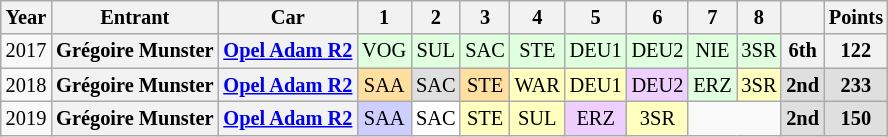<table class="wikitable" style="text-align:center; font-size:85%">
<tr>
<th>Year</th>
<th>Entrant</th>
<th>Car</th>
<th>1</th>
<th>2</th>
<th>3</th>
<th>4</th>
<th>5</th>
<th>6</th>
<th>7</th>
<th>8</th>
<th></th>
<th>Points</th>
</tr>
<tr>
<td>2017</td>
<th nowrap>Grégoire Munster</th>
<th nowrap><a href='#'>Opel Adam R2</a></th>
<td style="background:#DFFFDF">VOG<br></td>
<td style="background:#DFFFDF">SUL<br></td>
<td style="background:#DFFFDF">SAC<br></td>
<td style="background:#DFFFDF">STE<br></td>
<td style="background:#DFFFDF">DEU1<br></td>
<td style="background:#DFFFDF">DEU2<br></td>
<td style="background:#DFFFDF">NIE<br></td>
<td style="background:#DFFFDF">3SR<br></td>
<th>6th</th>
<th>122</th>
</tr>
<tr>
<td>2018</td>
<th nowrap>Grégoire Munster</th>
<th nowrap><a href='#'>Opel Adam R2</a></th>
<td style="background:#FFDF9F">SAA<br></td>
<td style="background:#DFDFDF">SAC<br></td>
<td style="background:#FFDF9F">STE<br></td>
<td style="background:#FFFFBF">WAR<br></td>
<td style="background:#FFFFBF">DEU1<br></td>
<td style="background:#EFCFFF">DEU2<br></td>
<td style="background:#DFFFDF">ERZ<br></td>
<td style="background:#FFFFBF">3SR<br></td>
<th style="background:#DFDFDF">2nd</th>
<th style="background:#DFDFDF">233</th>
</tr>
<tr>
<td>2019</td>
<th nowrap>Grégoire Munster</th>
<th nowrap><a href='#'>Opel Adam R2</a></th>
<td style="background:#CFCFFF">SAA<br></td>
<td style="background:#FFFFFF">SAC<br></td>
<td style="background:#FFFFBF">STE<br></td>
<td style="background:#FFFFBF">SUL<br></td>
<td style="background:#EFCFFF">ERZ<br></td>
<td style="background:#FFFFBF">3SR<br></td>
<td colspan=2></td>
<th style="background:#DFDFDF">2nd</th>
<th style="background:#DFDFDF">150</th>
</tr>
</table>
